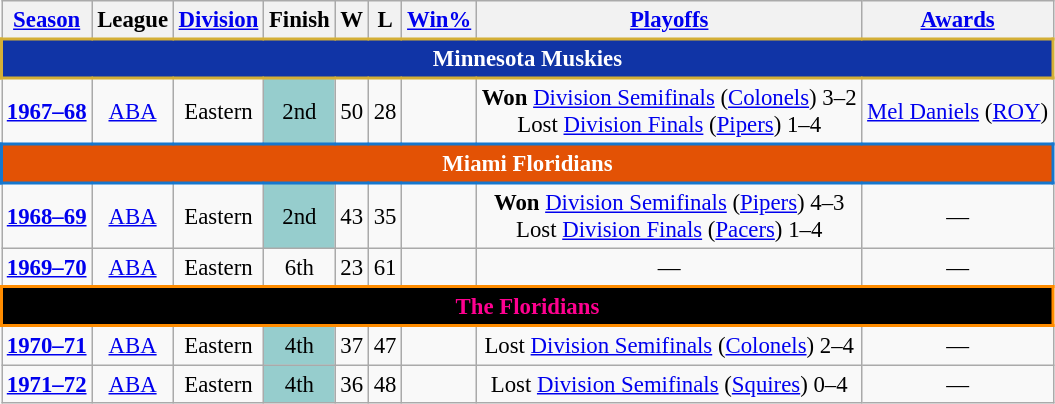<table class="wikitable plainrowheaders" style="text-align:center; font-size:95%" summary="Season (sortable), Conference, Finish (sortable), Division, Finish (sortable), Wins (sortable), Losses (sortable), Win% (sortable), GB (sortable), Playoffs, Awards and Head coach">
<tr>
<th scope="col"><a href='#'>Season</a></th>
<th scope="col">League</th>
<th scope="col" class="unsortable"><a href='#'>Division</a></th>
<th scope="col">Finish</th>
<th scope="col">W</th>
<th scope="col">L</th>
<th scope="col"><a href='#'>Win%</a></th>
<th scope="col" class="unsortable"><a href='#'>Playoffs</a></th>
<th scope="col" class="unsortable"><a href='#'>Awards</a></th>
</tr>
<tr>
<td colspan="9" align=center style="background:#1034A6; color:#FFFFFF; border:2px solid #D4AF37;"><strong>Minnesota Muskies</strong></td>
</tr>
<tr>
<th scope="row" style="background-color:transparent;"><a href='#'>1967–68</a></th>
<td><a href='#'>ABA</a></td>
<td>Eastern</td>
<td bgcolor="#96CDCD">2nd</td>
<td>50</td>
<td>28</td>
<td></td>
<td><strong>Won</strong> <a href='#'>Division Semifinals</a> (<a href='#'>Colonels</a>) 3–2<br>Lost <a href='#'>Division Finals</a> (<a href='#'>Pipers</a>) 1–4</td>
<td><a href='#'>Mel Daniels</a> (<a href='#'>ROY</a>)</td>
</tr>
<tr>
<td colspan="9" align=center style="background:#E35205; color:#FFFFFF; border:2px solid #1777CD;"><strong>Miami Floridians</strong></td>
</tr>
<tr>
<th scope="row" style="background-color:transparent;"><a href='#'>1968–69</a></th>
<td><a href='#'>ABA</a></td>
<td>Eastern</td>
<td bgcolor="#96CDCD">2nd</td>
<td>43</td>
<td>35</td>
<td></td>
<td><strong>Won</strong> <a href='#'>Division Semifinals</a> (<a href='#'>Pipers</a>) 4–3<br>Lost <a href='#'>Division Finals</a> (<a href='#'>Pacers</a>) 1–4</td>
<td>—</td>
</tr>
<tr>
<th scope="row" style="background-color:transparent;"><a href='#'>1969–70</a></th>
<td><a href='#'>ABA</a></td>
<td>Eastern</td>
<td>6th</td>
<td>23</td>
<td>61</td>
<td></td>
<td>—</td>
<td>—</td>
</tr>
<tr>
<td colspan="9" align=center style="background:#000000; color:#FF0090; border:2px solid #FF8C00;"><strong>The Floridians</strong></td>
</tr>
<tr>
<th scope="row" style="background-color:transparent;"><a href='#'>1970–71</a></th>
<td><a href='#'>ABA</a></td>
<td>Eastern</td>
<td bgcolor="#96CDCD">4th</td>
<td>37</td>
<td>47</td>
<td></td>
<td>Lost <a href='#'>Division Semifinals</a> (<a href='#'>Colonels</a>) 2–4</td>
<td>—</td>
</tr>
<tr>
<th scope="row" style="background-color:transparent;"><a href='#'>1971–72</a></th>
<td><a href='#'>ABA</a></td>
<td>Eastern</td>
<td bgcolor="#96CDCD">4th</td>
<td>36</td>
<td>48</td>
<td></td>
<td>Lost <a href='#'>Division Semifinals</a> (<a href='#'>Squires</a>) 0–4</td>
<td>—</td>
</tr>
</table>
